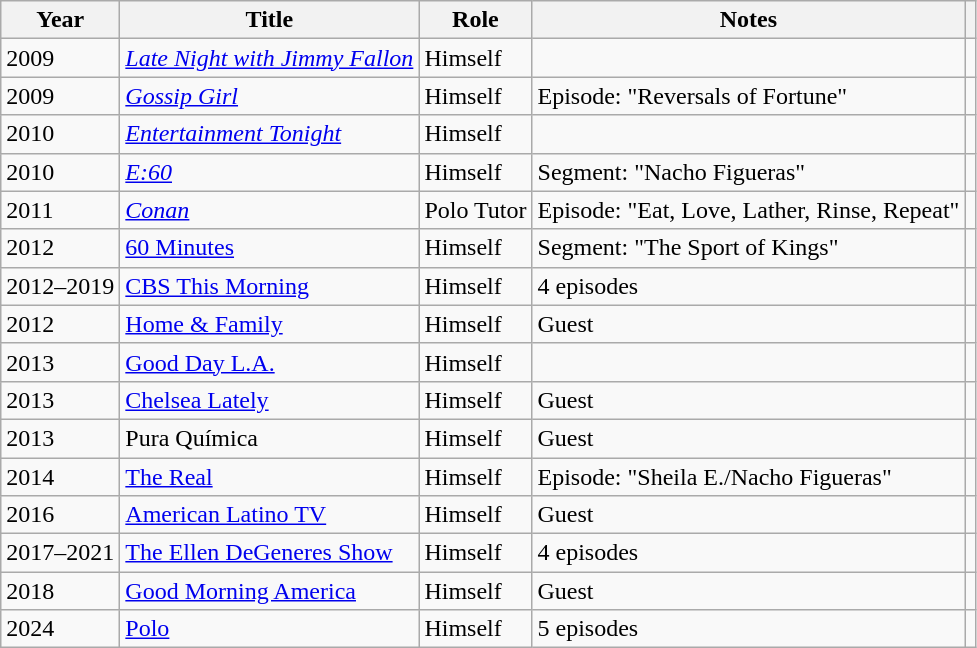<table class="wikitable plainrowheaders sortable">
<tr>
<th scope="col">Year</th>
<th scope="col">Title</th>
<th scope="col" class="unsortable">Role</th>
<th scope="col" class="unsortable">Notes</th>
<th scope="col" class="unsortable"></th>
</tr>
<tr>
<td>2009</td>
<td><em><a href='#'>Late Night with Jimmy Fallon</a></em></td>
<td>Himself</td>
<td></td>
<td></td>
</tr>
<tr>
<td>2009</td>
<td><em><a href='#'>Gossip Girl</a></em></td>
<td>Himself</td>
<td>Episode: "Reversals of Fortune"</td>
<td></td>
</tr>
<tr>
<td>2010</td>
<td><em><a href='#'>Entertainment Tonight</a></em></td>
<td>Himself</td>
<td></td>
<td></td>
</tr>
<tr>
<td>2010</td>
<td><em><a href='#'>E:60</a></em></td>
<td>Himself</td>
<td>Segment: "Nacho Figueras"</td>
<td></td>
</tr>
<tr>
<td>2011</td>
<td><em><a href='#'>Conan</a></td>
<td>Polo Tutor</td>
<td>Episode: "Eat, Love, Lather, Rinse, Repeat"</td>
<td></td>
</tr>
<tr>
<td>2012</td>
<td></em><a href='#'>60 Minutes</a><em></td>
<td>Himself</td>
<td>Segment: "The Sport of Kings"</td>
<td></td>
</tr>
<tr>
<td>2012–2019</td>
<td></em><a href='#'>CBS This Morning</a><em></td>
<td>Himself</td>
<td>4 episodes</td>
<td></td>
</tr>
<tr>
<td>2012</td>
<td></em><a href='#'>Home & Family</a><em></td>
<td>Himself</td>
<td>Guest</td>
<td></td>
</tr>
<tr>
<td>2013</td>
<td></em><a href='#'>Good Day L.A.</a><em></td>
<td>Himself</td>
<td></td>
<td></td>
</tr>
<tr>
<td>2013</td>
<td></em><a href='#'>Chelsea Lately</a><em></td>
<td>Himself</td>
<td>Guest</td>
<td></td>
</tr>
<tr>
<td>2013</td>
<td></em>Pura Química<em></td>
<td>Himself</td>
<td>Guest</td>
<td></td>
</tr>
<tr>
<td>2014</td>
<td></em><a href='#'>The Real</a><em></td>
<td>Himself</td>
<td>Episode: "Sheila E./Nacho Figueras"</td>
<td></td>
</tr>
<tr>
<td>2016</td>
<td></em><a href='#'>American Latino TV</a><em></td>
<td>Himself</td>
<td>Guest</td>
<td></td>
</tr>
<tr>
<td>2017–2021</td>
<td></em><a href='#'>The Ellen DeGeneres Show</a><em></td>
<td>Himself</td>
<td>4 episodes</td>
<td></td>
</tr>
<tr>
<td>2018</td>
<td></em><a href='#'>Good Morning America</a><em></td>
<td>Himself</td>
<td>Guest</td>
<td></td>
</tr>
<tr>
<td>2024</td>
<td></em><a href='#'>Polo</a><em></td>
<td>Himself</td>
<td>5 episodes</td>
<td></td>
</tr>
</table>
